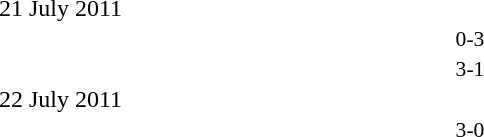<table style="width:50%;" cellspacing="1">
<tr>
<th width=15%></th>
<th width=10%></th>
<th width=15%></th>
</tr>
<tr>
<td>21 July 2011</td>
</tr>
<tr style=font-size:90%>
<td align=right></td>
<td align=center>0-3</td>
<td></td>
</tr>
<tr style=font-size:90%>
<td align=right></td>
<td align=center>3-1</td>
<td></td>
</tr>
<tr>
<td>22 July 2011</td>
</tr>
<tr style=font-size:90%>
<td align=right></td>
<td align=center>3-0</td>
<td></td>
</tr>
</table>
